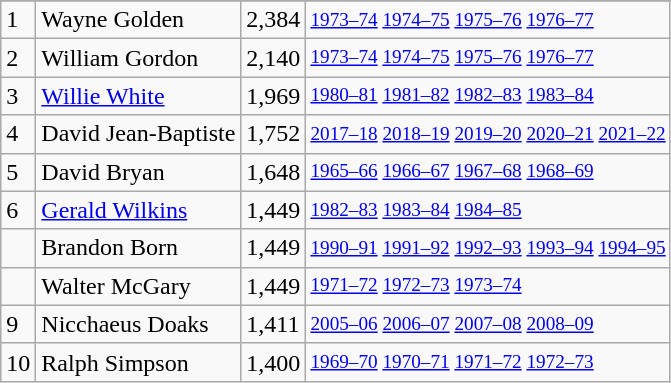<table class="wikitable">
<tr>
</tr>
<tr>
<td>1</td>
<td>Wayne Golden</td>
<td>2,384</td>
<td style="font-size:80%;"><a href='#'>1973–74</a> <a href='#'>1974–75</a> <a href='#'>1975–76</a> <a href='#'>1976–77</a></td>
</tr>
<tr>
<td>2</td>
<td>William Gordon</td>
<td>2,140</td>
<td style="font-size:80%;"><a href='#'>1973–74</a> <a href='#'>1974–75</a> <a href='#'>1975–76</a> <a href='#'>1976–77</a></td>
</tr>
<tr>
<td>3</td>
<td><a href='#'>Willie White</a></td>
<td>1,969</td>
<td style="font-size:80%;"><a href='#'>1980–81</a> <a href='#'>1981–82</a> <a href='#'>1982–83</a> <a href='#'>1983–84</a></td>
</tr>
<tr>
<td>4</td>
<td>David Jean-Baptiste</td>
<td>1,752</td>
<td style="font-size:80%;"><a href='#'>2017–18</a> <a href='#'>2018–19</a> <a href='#'>2019–20</a> <a href='#'>2020–21</a> <a href='#'>2021–22</a></td>
</tr>
<tr>
<td>5</td>
<td>David Bryan</td>
<td>1,648</td>
<td style="font-size:80%;"><a href='#'>1965–66</a> <a href='#'>1966–67</a> <a href='#'>1967–68</a> <a href='#'>1968–69</a></td>
</tr>
<tr>
<td>6</td>
<td><a href='#'>Gerald Wilkins</a></td>
<td>1,449</td>
<td style="font-size:80%;"><a href='#'>1982–83</a> <a href='#'>1983–84</a> <a href='#'>1984–85</a></td>
</tr>
<tr>
<td></td>
<td>Brandon Born</td>
<td>1,449</td>
<td style="font-size:80%;"><a href='#'>1990–91</a> <a href='#'>1991–92</a> <a href='#'>1992–93</a> <a href='#'>1993–94</a> <a href='#'>1994–95</a></td>
</tr>
<tr>
<td></td>
<td>Walter McGary</td>
<td>1,449</td>
<td style="font-size:80%;"><a href='#'>1971–72</a> <a href='#'>1972–73</a> <a href='#'>1973–74</a></td>
</tr>
<tr>
<td>9</td>
<td>Nicchaeus Doaks</td>
<td>1,411</td>
<td style="font-size:80%;"><a href='#'>2005–06</a> <a href='#'>2006–07</a> <a href='#'>2007–08</a> <a href='#'>2008–09</a></td>
</tr>
<tr>
<td>10</td>
<td>Ralph Simpson</td>
<td>1,400</td>
<td style="font-size:80%;"><a href='#'>1969–70</a> <a href='#'>1970–71</a> <a href='#'>1971–72</a> <a href='#'>1972–73</a></td>
</tr>
</table>
